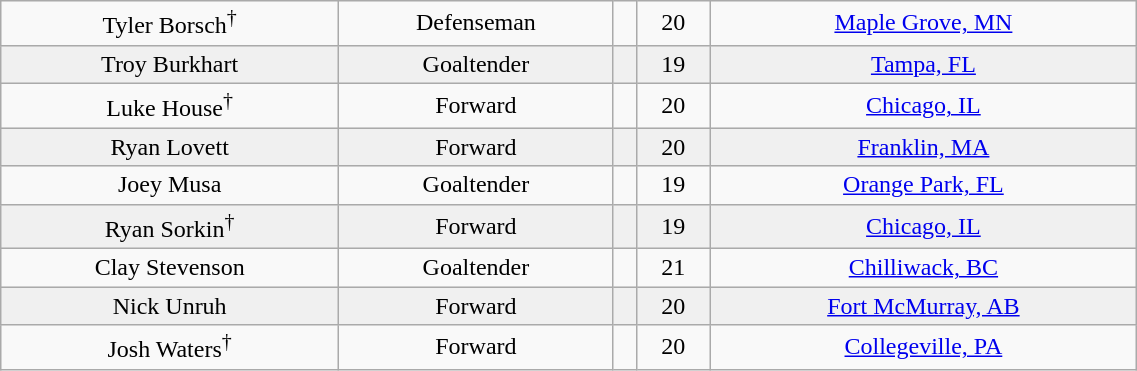<table class="wikitable" width="60%">
<tr align="center" bgcolor="">
<td>Tyler Borsch<sup>†</sup></td>
<td>Defenseman</td>
<td></td>
<td>20</td>
<td><a href='#'>Maple Grove, MN</a></td>
</tr>
<tr align="center" bgcolor="f0f0f0">
<td>Troy Burkhart</td>
<td>Goaltender</td>
<td></td>
<td>19</td>
<td><a href='#'>Tampa, FL</a></td>
</tr>
<tr align="center" bgcolor="">
<td>Luke House<sup>†</sup></td>
<td>Forward</td>
<td></td>
<td>20</td>
<td><a href='#'>Chicago, IL</a></td>
</tr>
<tr align="center" bgcolor="f0f0f0">
<td>Ryan Lovett</td>
<td>Forward</td>
<td></td>
<td>20</td>
<td><a href='#'>Franklin, MA</a></td>
</tr>
<tr align="center" bgcolor="">
<td>Joey Musa</td>
<td>Goaltender</td>
<td></td>
<td>19</td>
<td><a href='#'>Orange Park, FL</a></td>
</tr>
<tr align="center" bgcolor="f0f0f0">
<td>Ryan Sorkin<sup>†</sup></td>
<td>Forward</td>
<td></td>
<td>19</td>
<td><a href='#'>Chicago, IL</a></td>
</tr>
<tr align="center" bgcolor="">
<td>Clay Stevenson</td>
<td>Goaltender</td>
<td></td>
<td>21</td>
<td><a href='#'>Chilliwack, BC</a></td>
</tr>
<tr align="center" bgcolor="f0f0f0">
<td>Nick Unruh</td>
<td>Forward</td>
<td></td>
<td>20</td>
<td><a href='#'>Fort McMurray, AB</a></td>
</tr>
<tr align="center" bgcolor="">
<td>Josh Waters<sup>†</sup></td>
<td>Forward</td>
<td></td>
<td>20</td>
<td><a href='#'>Collegeville, PA</a></td>
</tr>
</table>
